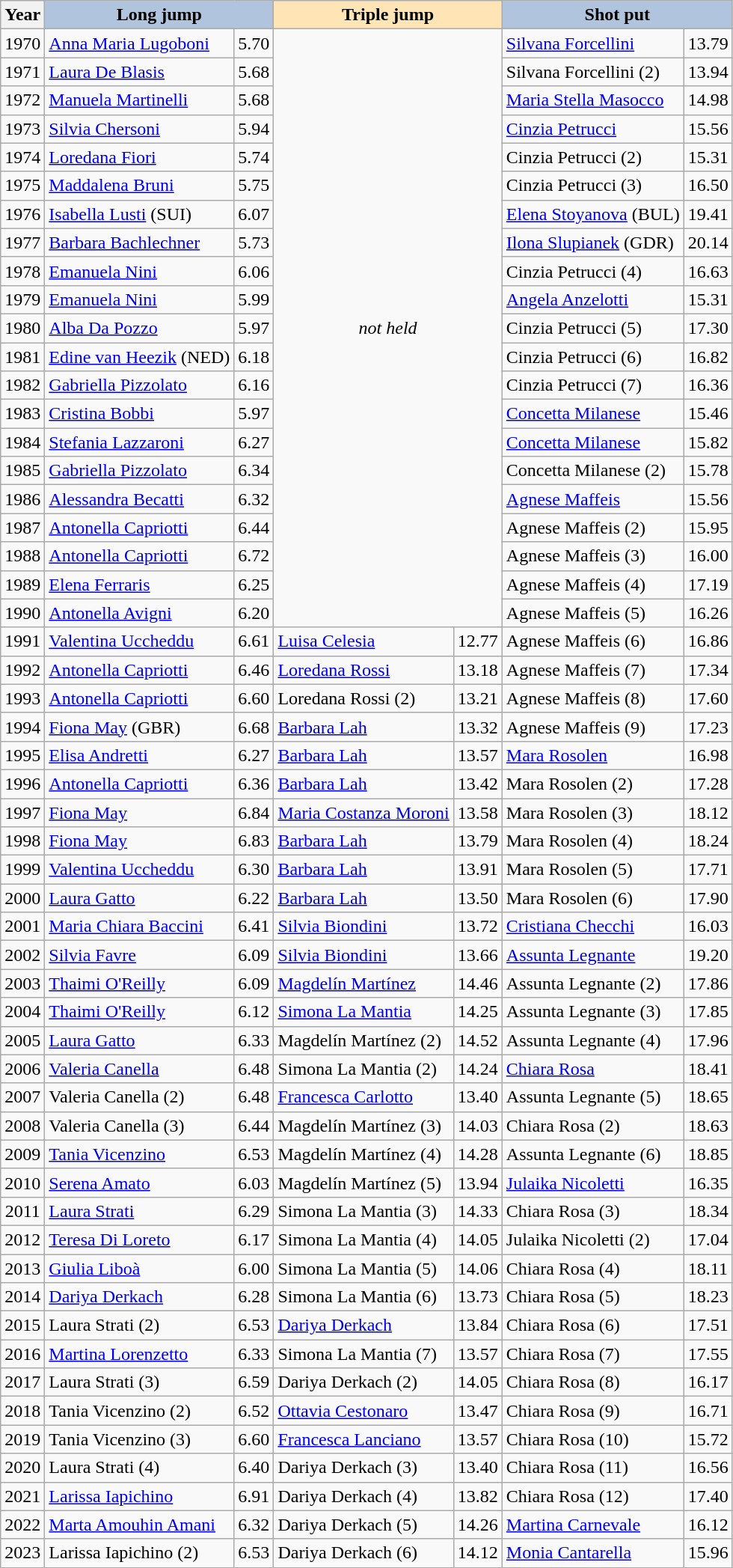<table class="wikitable">
<tr>
<th>Year</th>
<th colspan=2 style="background:lightsteelblue;">Long jump</th>
<th colspan=2 style="background:moccasin;">Triple jump</th>
<th colspan=2 style="background:lightsteelblue;">Shot put</th>
</tr>
<tr>
<td align=center>1970</td>
<td><a href='#'>Anna Maria Lugoboni</a></td>
<td>5.70</td>
<td align=center rowspan=21 colspan=2><em>not held</em></td>
<td><a href='#'>Silvana Forcellini</a></td>
<td>13.79</td>
</tr>
<tr>
<td align=center>1971</td>
<td><a href='#'>Laura De Blasis</a></td>
<td>5.68</td>
<td>Silvana Forcellini (2)</td>
<td>13.94</td>
</tr>
<tr>
<td align=center>1972</td>
<td><a href='#'>Manuela Martinelli</a></td>
<td>5.68</td>
<td><a href='#'>Maria Stella Masocco</a></td>
<td>14.98</td>
</tr>
<tr>
<td align=center>1973</td>
<td><a href='#'>Silvia Chersoni</a></td>
<td>5.94</td>
<td><a href='#'>Cinzia Petrucci</a></td>
<td>15.56</td>
</tr>
<tr>
<td align=center>1974</td>
<td><a href='#'>Loredana Fiori</a></td>
<td>5.74</td>
<td>Cinzia Petrucci (2)</td>
<td>15.31</td>
</tr>
<tr>
<td align=center>1975</td>
<td><a href='#'>Maddalena Bruni</a></td>
<td>5.75</td>
<td>Cinzia Petrucci (3)</td>
<td>16.50</td>
</tr>
<tr>
<td align=center>1976</td>
<td><a href='#'>Isabella Lusti</a> (SUI)</td>
<td>6.07</td>
<td><a href='#'>Elena Stoyanova</a> (BUL)</td>
<td>19.41</td>
</tr>
<tr>
<td align=center>1977</td>
<td><a href='#'>Barbara Bachlechner</a></td>
<td>5.73</td>
<td><a href='#'>Ilona Slupianek</a> (GDR)</td>
<td>20.14</td>
</tr>
<tr>
<td align=center>1978</td>
<td><a href='#'>Emanuela Nini</a></td>
<td>6.06</td>
<td>Cinzia Petrucci (4)</td>
<td>16.63</td>
</tr>
<tr>
<td align=center>1979</td>
<td><a href='#'>Emanuela Nini</a></td>
<td>5.99</td>
<td><a href='#'>Angela Anzelotti</a></td>
<td>15.31</td>
</tr>
<tr>
<td align=center>1980</td>
<td><a href='#'>Alba Da Pozzo</a></td>
<td>5.97</td>
<td>Cinzia Petrucci (5)</td>
<td>17.30</td>
</tr>
<tr>
<td align=center>1981</td>
<td><a href='#'>Edine van Heezik</a> (NED)</td>
<td>6.18</td>
<td>Cinzia Petrucci (6)</td>
<td>16.82</td>
</tr>
<tr>
<td align=center>1982</td>
<td><a href='#'>Gabriella Pizzolato</a></td>
<td>6.16</td>
<td>Cinzia Petrucci (7)</td>
<td>16.36</td>
</tr>
<tr>
<td align=center>1983</td>
<td><a href='#'>Cristina Bobbi</a></td>
<td>5.97</td>
<td><a href='#'>Concetta Milanese</a></td>
<td>15.46</td>
</tr>
<tr>
<td align=center>1984</td>
<td><a href='#'>Stefania Lazzaroni</a></td>
<td>6.27</td>
<td><a href='#'>Concetta Milanese</a></td>
<td>15.82</td>
</tr>
<tr>
<td align=center>1985</td>
<td><a href='#'>Gabriella Pizzolato</a></td>
<td>6.34</td>
<td>Concetta Milanese (2)</td>
<td>15.78</td>
</tr>
<tr>
<td align=center>1986</td>
<td><a href='#'>Alessandra Becatti</a></td>
<td>6.32</td>
<td><a href='#'>Agnese Maffeis</a></td>
<td>15.56</td>
</tr>
<tr>
<td align=center>1987</td>
<td><a href='#'>Antonella Capriotti</a></td>
<td>6.44</td>
<td>Agnese Maffeis (2)</td>
<td>15.95</td>
</tr>
<tr>
<td align=center>1988</td>
<td><a href='#'>Antonella Capriotti</a></td>
<td>6.72</td>
<td>Agnese Maffeis (3)</td>
<td>16.00</td>
</tr>
<tr>
<td align=center>1989</td>
<td><a href='#'>Elena Ferraris</a></td>
<td>6.25</td>
<td>Agnese Maffeis (4)</td>
<td>17.19</td>
</tr>
<tr>
<td align=center>1990</td>
<td><a href='#'>Antonella Avigni</a></td>
<td>6.20</td>
<td>Agnese Maffeis (5)</td>
<td>16.26</td>
</tr>
<tr>
<td align=center>1991</td>
<td><a href='#'>Valentina Uccheddu</a></td>
<td>6.61</td>
<td><a href='#'>Luisa Celesia</a></td>
<td>12.77</td>
<td>Agnese Maffeis (6)</td>
<td>16.86</td>
</tr>
<tr>
<td align=center>1992</td>
<td><a href='#'>Antonella Capriotti</a></td>
<td>6.46</td>
<td><a href='#'>Loredana Rossi</a></td>
<td>13.18</td>
<td>Agnese Maffeis (7)</td>
<td>17.34</td>
</tr>
<tr>
<td align=center>1993</td>
<td><a href='#'>Antonella Capriotti</a></td>
<td>6.60</td>
<td>Loredana Rossi (2)</td>
<td>13.21</td>
<td>Agnese Maffeis (8)</td>
<td>17.60</td>
</tr>
<tr>
<td align=center>1994</td>
<td><a href='#'>Fiona May</a> (GBR) </td>
<td>6.68</td>
<td><a href='#'>Barbara Lah</a></td>
<td>13.32</td>
<td>Agnese Maffeis (9)</td>
<td>17.23</td>
</tr>
<tr>
<td align=center>1995</td>
<td><a href='#'>Elisa Andretti</a></td>
<td>6.27</td>
<td><a href='#'>Barbara Lah</a></td>
<td>13.57</td>
<td><a href='#'>Mara Rosolen</a></td>
<td>16.98</td>
</tr>
<tr>
<td align=center>1996</td>
<td><a href='#'>Antonella Capriotti</a></td>
<td>6.36</td>
<td><a href='#'>Barbara Lah</a></td>
<td>13.42</td>
<td>Mara Rosolen (2)</td>
<td>17.28</td>
</tr>
<tr>
<td align=center>1997</td>
<td><a href='#'>Fiona May</a></td>
<td>6.84</td>
<td><a href='#'>Maria Costanza Moroni</a></td>
<td>13.58</td>
<td>Mara Rosolen (3)</td>
<td>18.12</td>
</tr>
<tr>
<td align=center>1998</td>
<td><a href='#'>Fiona May</a></td>
<td>6.83</td>
<td><a href='#'>Barbara Lah</a></td>
<td>13.79</td>
<td>Mara Rosolen (4)</td>
<td>18.24</td>
</tr>
<tr>
<td align=center>1999</td>
<td><a href='#'>Valentina Uccheddu</a></td>
<td>6.30</td>
<td><a href='#'>Barbara Lah</a></td>
<td>13.91</td>
<td>Mara Rosolen (5)</td>
<td>17.71</td>
</tr>
<tr>
<td align=center>2000</td>
<td><a href='#'>Laura Gatto</a></td>
<td>6.22</td>
<td><a href='#'>Barbara Lah</a></td>
<td>13.50</td>
<td>Mara Rosolen (6)</td>
<td>17.90</td>
</tr>
<tr>
<td align=center>2001</td>
<td><a href='#'>Maria Chiara Baccini</a></td>
<td>6.41</td>
<td><a href='#'>Silvia Biondini</a></td>
<td>13.72</td>
<td><a href='#'>Cristiana Checchi</a></td>
<td>16.03</td>
</tr>
<tr>
<td align=center>2002</td>
<td><a href='#'>Silvia Favre</a></td>
<td>6.09</td>
<td><a href='#'>Silvia Biondini</a></td>
<td>13.66</td>
<td><a href='#'>Assunta Legnante</a></td>
<td>19.20</td>
</tr>
<tr>
<td align=center>2003</td>
<td><a href='#'>Thaimi O'Reilly</a></td>
<td>6.09</td>
<td><a href='#'>Magdelín Martínez</a></td>
<td>14.46</td>
<td>Assunta Legnante (2)</td>
<td>17.86</td>
</tr>
<tr>
<td align=center>2004</td>
<td><a href='#'>Thaimi O'Reilly</a></td>
<td>6.12</td>
<td><a href='#'>Simona La Mantia</a></td>
<td>14.25</td>
<td>Assunta Legnante (3)</td>
<td>17.85</td>
</tr>
<tr>
<td align=center>2005</td>
<td><a href='#'>Laura Gatto</a></td>
<td>6.33</td>
<td>Magdelín Martínez (2)</td>
<td>14.52</td>
<td>Assunta Legnante (4)</td>
<td>17.96</td>
</tr>
<tr>
<td align=center>2006</td>
<td><a href='#'>Valeria Canella</a></td>
<td>6.48</td>
<td>Simona La Mantia (2)</td>
<td>14.24</td>
<td><a href='#'>Chiara Rosa</a></td>
<td>18.41</td>
</tr>
<tr>
<td align=center>2007</td>
<td>Valeria Canella (2)</td>
<td>6.48</td>
<td><a href='#'>Francesca Carlotto</a></td>
<td>13.40</td>
<td>Assunta Legnante (5)</td>
<td>18.65</td>
</tr>
<tr>
<td align=center>2008</td>
<td>Valeria Canella (3)</td>
<td>6.44</td>
<td>Magdelín Martínez (3)</td>
<td>14.03</td>
<td>Chiara Rosa (2)</td>
<td>18.63</td>
</tr>
<tr>
<td align=center>2009</td>
<td><a href='#'>Tania Vicenzino</a></td>
<td>6.53</td>
<td>Magdelín Martínez (4)</td>
<td>14.28</td>
<td>Assunta Legnante (6)</td>
<td>18.85</td>
</tr>
<tr>
<td align=center>2010</td>
<td><a href='#'>Serena Amato</a></td>
<td>6.03</td>
<td>Magdelín Martínez (5)</td>
<td>13.94</td>
<td><a href='#'>Julaika Nicoletti</a></td>
<td>16.35</td>
</tr>
<tr>
<td align=center>2011</td>
<td><a href='#'>Laura Strati</a></td>
<td>6.29</td>
<td>Simona La Mantia (3)</td>
<td>14.33</td>
<td>Chiara Rosa (3)</td>
<td>18.34</td>
</tr>
<tr>
<td align=center>2012</td>
<td><a href='#'>Teresa Di Loreto</a></td>
<td>6.17</td>
<td>Simona La Mantia (4)</td>
<td>14.05</td>
<td>Julaika Nicoletti (2)</td>
<td>17.04</td>
</tr>
<tr>
<td align=center>2013</td>
<td><a href='#'>Giulia Liboà</a></td>
<td>6.00</td>
<td>Simona La Mantia (5)</td>
<td>14.06</td>
<td>Chiara Rosa (4)</td>
<td>18.11</td>
</tr>
<tr>
<td align=center>2014</td>
<td><a href='#'>Dariya Derkach</a></td>
<td>6.28</td>
<td>Simona La Mantia (6)</td>
<td>13.73</td>
<td>Chiara Rosa (5)</td>
<td>18.23</td>
</tr>
<tr>
<td align=center>2015</td>
<td>Laura Strati (2)</td>
<td>6.53</td>
<td><a href='#'>Dariya Derkach</a></td>
<td>13.84</td>
<td>Chiara Rosa (6)</td>
<td>17.51</td>
</tr>
<tr>
<td align=center>2016</td>
<td><a href='#'>Martina Lorenzetto</a></td>
<td>6.33</td>
<td>Simona La Mantia (7)</td>
<td>13.57</td>
<td>Chiara Rosa (7)</td>
<td>17.55</td>
</tr>
<tr>
<td align=center>2017</td>
<td>Laura Strati (3)</td>
<td>6.59</td>
<td>Dariya Derkach (2)</td>
<td>14.05</td>
<td>Chiara Rosa (8)</td>
<td>16.17</td>
</tr>
<tr>
<td align=center>2018</td>
<td>Tania Vicenzino (2)</td>
<td>6.52</td>
<td><a href='#'>Ottavia Cestonaro</a></td>
<td>13.47</td>
<td>Chiara Rosa (9)</td>
<td>16.71</td>
</tr>
<tr>
<td align=center>2019</td>
<td>Tania Vicenzino (3)</td>
<td>6.60</td>
<td><a href='#'>Francesca Lanciano</a></td>
<td>13.57</td>
<td>Chiara Rosa (10)</td>
<td>15.72</td>
</tr>
<tr>
<td align=center>2020</td>
<td>Laura Strati (4)</td>
<td>6.40</td>
<td>Dariya Derkach (3)</td>
<td>13.40</td>
<td>Chiara Rosa (11)</td>
<td>16.56</td>
</tr>
<tr>
<td align=center>2021</td>
<td><a href='#'>Larissa Iapichino</a></td>
<td>6.91</td>
<td>Dariya Derkach (4)</td>
<td>13.82</td>
<td>Chiara Rosa (12)</td>
<td>17.40</td>
</tr>
<tr>
<td align=center>2022</td>
<td><a href='#'>Marta Amouhin Amani</a></td>
<td>6.32</td>
<td>Dariya Derkach (5)</td>
<td>14.26</td>
<td><a href='#'>Martina Carnevale</a></td>
<td>16.12</td>
</tr>
<tr>
<td align=center>2023</td>
<td>Larissa Iapichino (2)</td>
<td>6.53</td>
<td>Dariya Derkach (6)</td>
<td>14.12</td>
<td><a href='#'>Monia Cantarella</a></td>
<td>15.96</td>
</tr>
</table>
